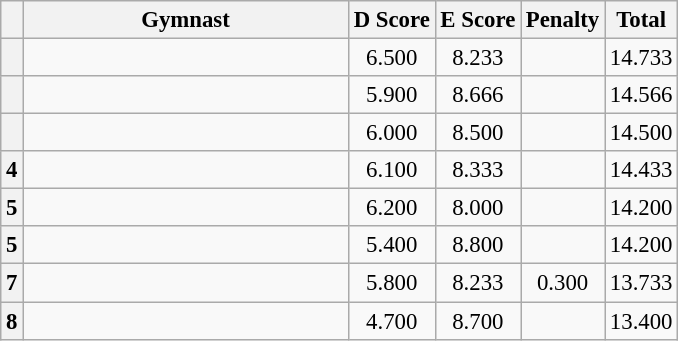<table class="wikitable sortable" style="text-align:center; font-size:95%;">
<tr>
<th></th>
<th width="210">Gymnast</th>
<th>D Score</th>
<th>E Score</th>
<th>Penalty</th>
<th>Total</th>
</tr>
<tr>
<th></th>
<td align="left"></td>
<td>6.500</td>
<td>8.233</td>
<td></td>
<td>14.733</td>
</tr>
<tr>
<th></th>
<td align="left"></td>
<td>5.900</td>
<td>8.666</td>
<td></td>
<td>14.566</td>
</tr>
<tr>
<th></th>
<td align="left"></td>
<td>6.000</td>
<td>8.500</td>
<td></td>
<td>14.500</td>
</tr>
<tr>
<th>4</th>
<td align="left"></td>
<td>6.100</td>
<td>8.333</td>
<td></td>
<td>14.433</td>
</tr>
<tr>
<th>5</th>
<td align="left"></td>
<td>6.200</td>
<td>8.000</td>
<td></td>
<td>14.200</td>
</tr>
<tr>
<th>5</th>
<td align="left"></td>
<td>5.400</td>
<td>8.800</td>
<td></td>
<td>14.200</td>
</tr>
<tr>
<th>7</th>
<td align="left"></td>
<td>5.800</td>
<td>8.233</td>
<td>0.300</td>
<td>13.733</td>
</tr>
<tr>
<th>8</th>
<td align="left"></td>
<td>4.700</td>
<td>8.700</td>
<td></td>
<td>13.400</td>
</tr>
</table>
